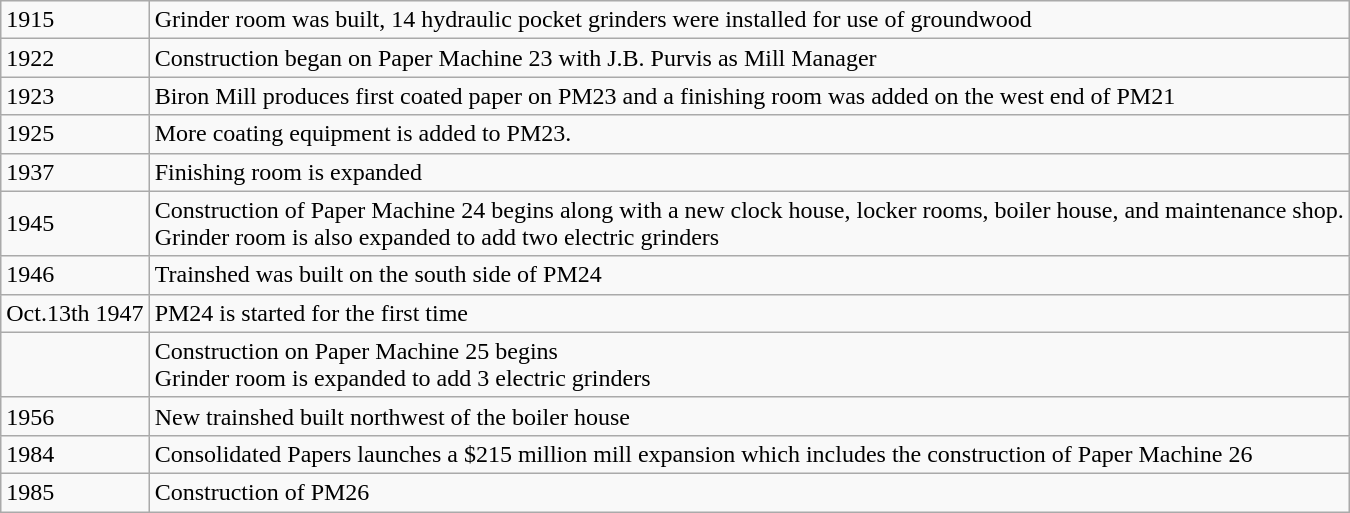<table class="wikitable">
<tr>
<td>1915</td>
<td>Grinder room was built, 14 hydraulic pocket grinders were installed for use of groundwood</td>
</tr>
<tr>
<td>1922</td>
<td>Construction began on Paper Machine 23 with J.B. Purvis as Mill Manager</td>
</tr>
<tr>
<td>1923</td>
<td>Biron Mill produces first coated paper on PM23 and a finishing room was added on the west end of PM21</td>
</tr>
<tr>
<td>1925</td>
<td>More coating equipment is added to PM23.</td>
</tr>
<tr>
<td>1937</td>
<td>Finishing room is expanded</td>
</tr>
<tr>
<td>1945</td>
<td>Construction of Paper Machine 24 begins along with a new clock house, locker rooms, boiler house, and maintenance shop.<br>Grinder room is also expanded to add two electric grinders</td>
</tr>
<tr>
<td>1946</td>
<td>Trainshed was built on the south side of PM24</td>
</tr>
<tr>
<td>Oct.13th 1947</td>
<td>PM24 is started for the first time</td>
</tr>
<tr>
<td></td>
<td>Construction on Paper Machine 25 begins<br>Grinder room is expanded to add 3 electric grinders</td>
</tr>
<tr>
<td>1956</td>
<td>New trainshed built northwest of the boiler house</td>
</tr>
<tr>
<td>1984</td>
<td>Consolidated Papers launches a $215 million mill expansion which includes the construction of Paper Machine 26</td>
</tr>
<tr>
<td>1985</td>
<td>Construction of PM26</td>
</tr>
</table>
